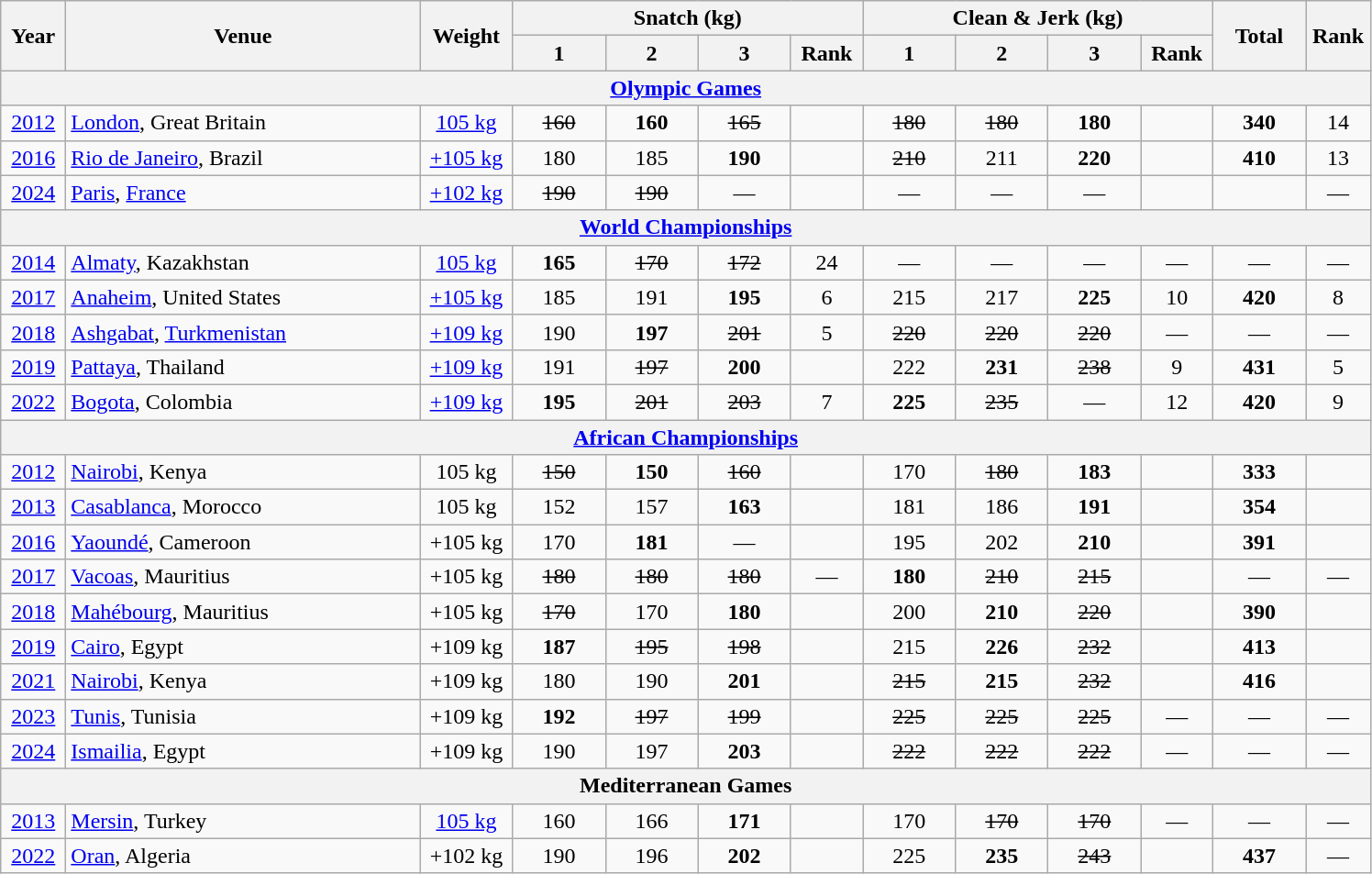<table class="wikitable" style="text-align:center;">
<tr>
<th rowspan=2 width=40>Year</th>
<th rowspan=2 width=250>Venue</th>
<th rowspan=2 width=60>Weight</th>
<th colspan=4>Snatch (kg)</th>
<th colspan=4>Clean & Jerk (kg)</th>
<th rowspan=2 width=60>Total</th>
<th rowspan=2 width=40>Rank</th>
</tr>
<tr>
<th width=60>1</th>
<th width=60>2</th>
<th width=60>3</th>
<th width=45>Rank</th>
<th width=60>1</th>
<th width=60>2</th>
<th width=60>3</th>
<th width=45>Rank</th>
</tr>
<tr>
<th colspan=13><a href='#'>Olympic Games</a></th>
</tr>
<tr>
<td><a href='#'>2012</a></td>
<td align=left><a href='#'>London</a>, Great Britain</td>
<td><a href='#'>105 kg</a></td>
<td><s>160</s></td>
<td><strong>160</strong></td>
<td><s>165</s></td>
<td></td>
<td><s>180</s></td>
<td><s>180</s></td>
<td><strong>180</strong></td>
<td></td>
<td><strong>340</strong></td>
<td>14</td>
</tr>
<tr>
<td><a href='#'>2016</a></td>
<td align=left><a href='#'>Rio de Janeiro</a>, Brazil</td>
<td><a href='#'>+105 kg</a></td>
<td>180</td>
<td>185</td>
<td><strong>190</strong></td>
<td></td>
<td><s>210</s></td>
<td>211</td>
<td><strong>220</strong></td>
<td></td>
<td><strong>410</strong></td>
<td>13</td>
</tr>
<tr>
<td><a href='#'>2024</a></td>
<td align=left><a href='#'>Paris</a>, <a href='#'>France</a></td>
<td><a href='#'>+102 kg</a></td>
<td><s>190</s></td>
<td><s>190</s></td>
<td>—</td>
<td></td>
<td>—</td>
<td>—</td>
<td>—</td>
<td></td>
<td></td>
<td>—</td>
</tr>
<tr>
<th colspan=13><a href='#'>World Championships</a></th>
</tr>
<tr>
<td><a href='#'>2014</a></td>
<td align=left><a href='#'>Almaty</a>, Kazakhstan</td>
<td><a href='#'>105 kg</a></td>
<td><strong>165</strong></td>
<td><s>170</s></td>
<td><s>172</s></td>
<td>24</td>
<td>—</td>
<td>—</td>
<td>—</td>
<td>—</td>
<td>—</td>
<td>—</td>
</tr>
<tr>
<td><a href='#'>2017</a></td>
<td align=left><a href='#'>Anaheim</a>, United States</td>
<td><a href='#'>+105 kg</a></td>
<td>185</td>
<td>191</td>
<td><strong>195</strong></td>
<td>6</td>
<td>215</td>
<td>217</td>
<td><strong>225</strong></td>
<td>10</td>
<td><strong>420</strong></td>
<td>8</td>
</tr>
<tr>
<td><a href='#'>2018</a></td>
<td align="left"><a href='#'>Ashgabat</a>, <a href='#'>Turkmenistan</a></td>
<td><a href='#'>+109 kg</a></td>
<td>190</td>
<td><strong>197</strong></td>
<td><s>201 </s></td>
<td>5</td>
<td><s>220 </s></td>
<td><s>220 </s></td>
<td><s>220 </s></td>
<td>—</td>
<td>—</td>
<td>—</td>
</tr>
<tr>
<td><a href='#'>2019</a></td>
<td align=left><a href='#'>Pattaya</a>, Thailand</td>
<td><a href='#'>+109 kg</a></td>
<td>191</td>
<td><s>197</s></td>
<td><strong>200</strong></td>
<td></td>
<td>222</td>
<td><strong>231</strong></td>
<td><s>238</s></td>
<td>9</td>
<td><strong>431</strong></td>
<td>5</td>
</tr>
<tr>
<td><a href='#'>2022</a></td>
<td align=left><a href='#'>Bogota</a>, Colombia</td>
<td><a href='#'>+109 kg</a></td>
<td><strong>195</strong></td>
<td><s>201</s></td>
<td><s>203</s></td>
<td>7</td>
<td><strong>225</strong></td>
<td><s>235</s></td>
<td>—</td>
<td>12</td>
<td><strong>420</strong></td>
<td>9</td>
</tr>
<tr>
<th colspan=13><a href='#'>African Championships</a></th>
</tr>
<tr>
<td><a href='#'>2012</a></td>
<td align="left"><a href='#'>Nairobi</a>, Kenya</td>
<td>105 kg</td>
<td><s>150</s></td>
<td><strong>150</strong></td>
<td><s>160</s></td>
<td><strong></strong></td>
<td>170</td>
<td><s>180</s></td>
<td><strong>183</strong></td>
<td><strong></strong></td>
<td><strong>333</strong></td>
<td><strong></strong></td>
</tr>
<tr>
<td><a href='#'>2013</a></td>
<td align="left"><a href='#'>Casablanca</a>, Morocco</td>
<td>105 kg</td>
<td>152</td>
<td>157</td>
<td><strong>163</strong></td>
<td><strong></strong></td>
<td>181</td>
<td>186</td>
<td><strong>191</strong></td>
<td><strong></strong></td>
<td><strong>354</strong></td>
<td><strong></strong></td>
</tr>
<tr>
<td><a href='#'>2016</a></td>
<td align="left"><a href='#'>Yaoundé</a>, Cameroon</td>
<td>+105 kg</td>
<td>170</td>
<td><strong>181</strong></td>
<td>—</td>
<td><strong></strong></td>
<td>195</td>
<td>202</td>
<td><strong>210</strong></td>
<td><strong></strong></td>
<td><strong>391</strong></td>
<td><strong></strong></td>
</tr>
<tr>
<td><a href='#'>2017</a></td>
<td align="left"><a href='#'>Vacoas</a>, Mauritius</td>
<td>+105 kg</td>
<td><s>180</s></td>
<td><s>180</s></td>
<td><s>180</s></td>
<td>—</td>
<td><strong>180</strong></td>
<td><s>210</s></td>
<td><s>215</s></td>
<td></td>
<td>—</td>
<td>—</td>
</tr>
<tr>
<td><a href='#'>2018</a></td>
<td align="left"><a href='#'>Mahébourg</a>, Mauritius</td>
<td>+105 kg</td>
<td><s>170</s></td>
<td>170</td>
<td><strong>180</strong></td>
<td><strong></strong></td>
<td>200</td>
<td><strong>210</strong></td>
<td><s>220</s></td>
<td><strong></strong></td>
<td><strong>390</strong></td>
<td><strong></strong></td>
</tr>
<tr>
<td><a href='#'>2019</a></td>
<td align="left"><a href='#'>Cairo</a>, Egypt</td>
<td>+109 kg</td>
<td><strong>187</strong></td>
<td><s>195</s></td>
<td><s>198</s></td>
<td><strong></strong></td>
<td>215</td>
<td><strong>226</strong></td>
<td><s>232</s></td>
<td><strong></strong></td>
<td><strong>413</strong></td>
<td><strong></strong></td>
</tr>
<tr>
<td><a href='#'>2021</a></td>
<td align="left"><a href='#'>Nairobi</a>, Kenya</td>
<td>+109 kg</td>
<td>180</td>
<td>190</td>
<td><strong>201</strong></td>
<td><strong></strong></td>
<td><s>215</s></td>
<td><strong>215</strong></td>
<td><s>232</s></td>
<td><strong></strong></td>
<td><strong>416</strong></td>
<td><strong></strong></td>
</tr>
<tr>
<td><a href='#'>2023</a></td>
<td align=left><a href='#'>Tunis</a>, Tunisia</td>
<td>+109 kg</td>
<td><strong>192</strong></td>
<td><s>197</s></td>
<td><s>199</s></td>
<td></td>
<td><s>225</s></td>
<td><s>225</s></td>
<td><s>225</s></td>
<td>—</td>
<td>—</td>
<td>—</td>
</tr>
<tr>
<td><a href='#'>2024</a></td>
<td align=left><a href='#'>Ismailia</a>, Egypt</td>
<td>+109 kg</td>
<td>190</td>
<td>197</td>
<td><strong>203</strong></td>
<td></td>
<td><s>222</s></td>
<td><s>222</s></td>
<td><s>222</s></td>
<td>—</td>
<td>—</td>
<td>—</td>
</tr>
<tr>
<th colspan=13>Mediterranean Games</th>
</tr>
<tr>
<td><a href='#'>2013</a></td>
<td align=left><a href='#'>Mersin</a>, Turkey</td>
<td><a href='#'>105 kg</a></td>
<td>160</td>
<td>166</td>
<td><strong>171</strong></td>
<td><strong></strong></td>
<td>170</td>
<td><s>170</s></td>
<td><s>170</s></td>
<td>—</td>
<td>—</td>
<td —>—</td>
</tr>
<tr>
<td><a href='#'>2022</a></td>
<td align=left><a href='#'>Oran</a>, Algeria</td>
<td>+102 kg</td>
<td>190</td>
<td>196</td>
<td><strong>202</strong></td>
<td><strong></strong></td>
<td>225</td>
<td><strong>235</strong></td>
<td><s>243</s></td>
<td></td>
<td><strong>437</strong></td>
<td —>—</td>
</tr>
</table>
